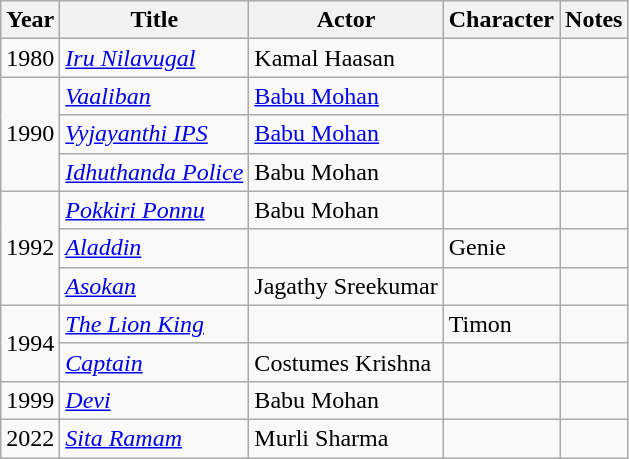<table class="wikitable sortable">
<tr>
<th scope="col">Year</th>
<th scope="col">Title</th>
<th scope="col">Actor</th>
<th scope="col">Character</th>
<th class="unsortable" scope="col">Notes</th>
</tr>
<tr>
<td>1980</td>
<td><em><a href='#'>Iru Nilavugal</a></em></td>
<td>Kamal Haasan</td>
<td></td>
<td></td>
</tr>
<tr>
<td rowspan="3">1990</td>
<td><em><a href='#'>Vaaliban</a></em></td>
<td><a href='#'>Babu Mohan</a></td>
<td></td>
<td></td>
</tr>
<tr>
<td><em><a href='#'>Vyjayanthi IPS</a></em></td>
<td><a href='#'>Babu Mohan</a></td>
<td></td>
<td></td>
</tr>
<tr>
<td><em><a href='#'>Idhuthanda Police</a></em></td>
<td>Babu Mohan</td>
<td></td>
<td></td>
</tr>
<tr>
<td rowspan="3">1992</td>
<td><em><a href='#'>Pokkiri Ponnu</a></em></td>
<td>Babu Mohan</td>
<td></td>
<td></td>
</tr>
<tr>
<td><em><a href='#'>Aladdin</a></em></td>
<td></td>
<td>Genie</td>
<td></td>
</tr>
<tr>
<td><em><a href='#'>Asokan</a></em></td>
<td>Jagathy Sreekumar</td>
<td></td>
<td></td>
</tr>
<tr>
<td rowspan="2">1994</td>
<td><em><a href='#'>The Lion King</a></em></td>
<td></td>
<td>Timon</td>
<td></td>
</tr>
<tr>
<td><em><a href='#'>Captain</a></em></td>
<td>Costumes Krishna</td>
<td></td>
<td></td>
</tr>
<tr>
<td>1999</td>
<td><em><a href='#'>Devi</a></em></td>
<td>Babu Mohan</td>
<td></td>
<td></td>
</tr>
<tr>
<td>2022</td>
<td><em><a href='#'>Sita Ramam</a></em></td>
<td>Murli Sharma</td>
<td></td>
<td></td>
</tr>
</table>
